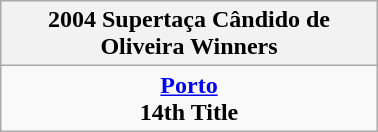<table class="wikitable" style="text-align: center; margin: 0 auto; width: 20%">
<tr>
<th>2004 Supertaça Cândido de Oliveira Winners</th>
</tr>
<tr>
<td><strong><a href='#'>Porto</a></strong><br><strong>14th Title</strong></td>
</tr>
</table>
